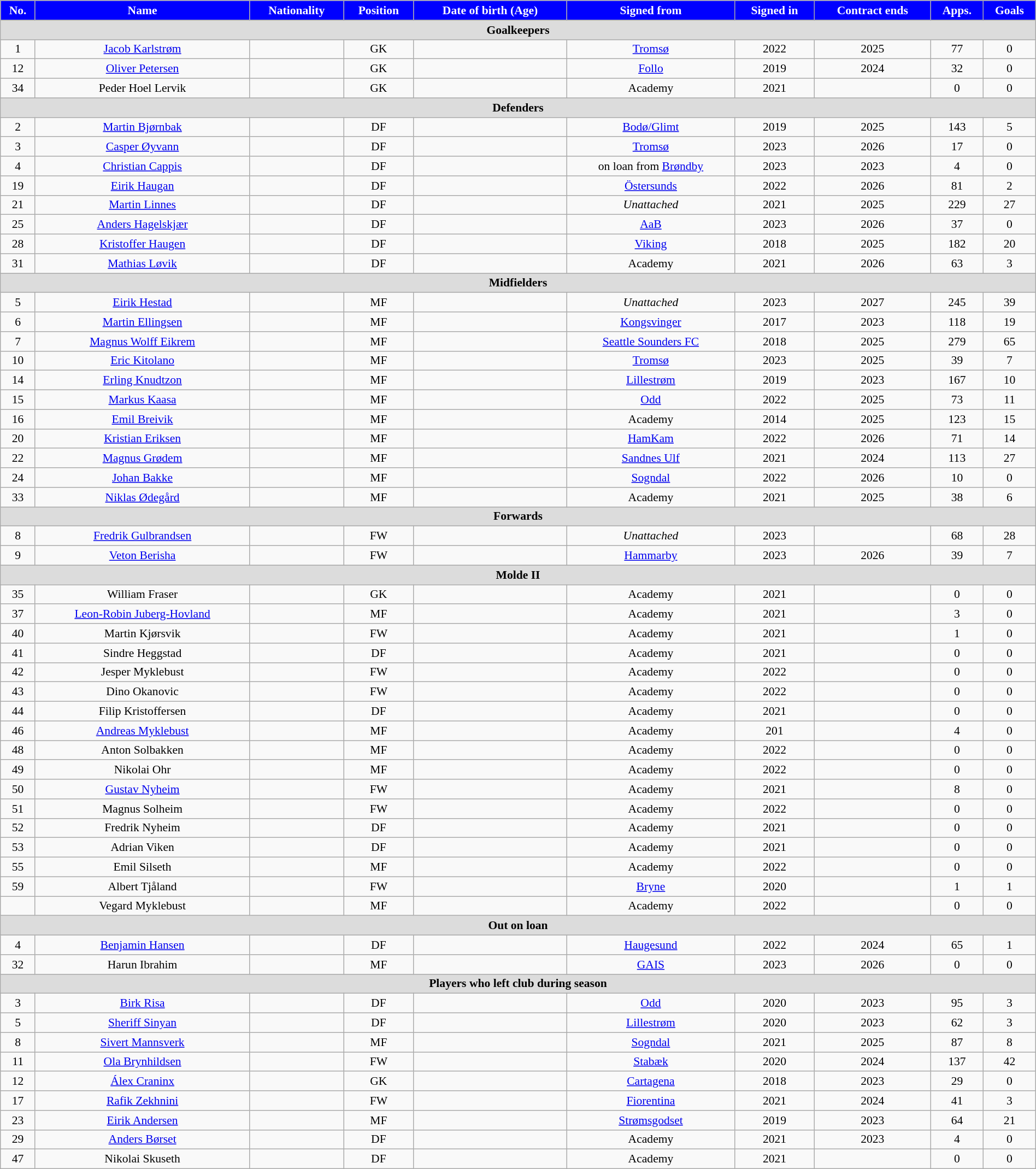<table class="wikitable"  style="text-align:center; font-size:90%; width:100%;">
<tr>
<th style="background:#00f; color:white; text-align:center;">No.</th>
<th style="background:#00f; color:white; text-align:center;">Name</th>
<th style="background:#00f; color:white; text-align:center;">Nationality</th>
<th style="background:#00f; color:white; text-align:center;">Position</th>
<th style="background:#00f; color:white; text-align:center;">Date of birth (Age)</th>
<th style="background:#00f; color:white; text-align:center;">Signed from</th>
<th style="background:#00f; color:white; text-align:center;">Signed in</th>
<th style="background:#00f; color:white; text-align:center;">Contract ends</th>
<th style="background:#00f; color:white; text-align:center;">Apps.</th>
<th style="background:#00f; color:white; text-align:center;">Goals</th>
</tr>
<tr>
<th colspan="11"  style="background:#dcdcdc; text-align:center;">Goalkeepers</th>
</tr>
<tr>
<td>1</td>
<td><a href='#'>Jacob Karlstrøm</a></td>
<td></td>
<td>GK</td>
<td></td>
<td><a href='#'>Tromsø</a></td>
<td>2022</td>
<td>2025</td>
<td>77</td>
<td>0</td>
</tr>
<tr>
<td>12</td>
<td><a href='#'>Oliver Petersen</a></td>
<td></td>
<td>GK</td>
<td></td>
<td><a href='#'>Follo</a></td>
<td>2019</td>
<td>2024</td>
<td>32</td>
<td>0</td>
</tr>
<tr>
<td>34</td>
<td>Peder Hoel Lervik</td>
<td></td>
<td>GK</td>
<td></td>
<td>Academy</td>
<td>2021</td>
<td></td>
<td>0</td>
<td>0</td>
</tr>
<tr>
<th colspan="11"  style="background:#dcdcdc; text-align:center;">Defenders</th>
</tr>
<tr>
<td>2</td>
<td><a href='#'>Martin Bjørnbak</a></td>
<td></td>
<td>DF</td>
<td></td>
<td><a href='#'>Bodø/Glimt</a></td>
<td>2019</td>
<td>2025</td>
<td>143</td>
<td>5</td>
</tr>
<tr>
<td>3</td>
<td><a href='#'>Casper Øyvann</a></td>
<td></td>
<td>DF</td>
<td></td>
<td><a href='#'>Tromsø</a></td>
<td>2023</td>
<td>2026</td>
<td>17</td>
<td>0</td>
</tr>
<tr>
<td>4</td>
<td><a href='#'>Christian Cappis</a></td>
<td></td>
<td>DF</td>
<td></td>
<td>on loan from <a href='#'>Brøndby</a></td>
<td>2023</td>
<td>2023</td>
<td>4</td>
<td>0</td>
</tr>
<tr>
<td>19</td>
<td><a href='#'>Eirik Haugan</a></td>
<td></td>
<td>DF</td>
<td></td>
<td><a href='#'>Östersunds</a></td>
<td>2022</td>
<td>2026</td>
<td>81</td>
<td>2</td>
</tr>
<tr>
<td>21</td>
<td><a href='#'>Martin Linnes</a></td>
<td></td>
<td>DF</td>
<td></td>
<td><em>Unattached</em></td>
<td>2021</td>
<td>2025</td>
<td>229</td>
<td>27</td>
</tr>
<tr>
<td>25</td>
<td><a href='#'>Anders Hagelskjær</a></td>
<td></td>
<td>DF</td>
<td></td>
<td><a href='#'>AaB</a></td>
<td>2023</td>
<td>2026</td>
<td>37</td>
<td>0</td>
</tr>
<tr>
<td>28</td>
<td><a href='#'>Kristoffer Haugen</a></td>
<td></td>
<td>DF</td>
<td></td>
<td><a href='#'>Viking</a></td>
<td>2018</td>
<td>2025</td>
<td>182</td>
<td>20</td>
</tr>
<tr>
<td>31</td>
<td><a href='#'>Mathias Løvik</a></td>
<td></td>
<td>DF</td>
<td></td>
<td>Academy</td>
<td>2021</td>
<td>2026</td>
<td>63</td>
<td>3</td>
</tr>
<tr>
<th colspan="11"  style="background:#dcdcdc; text-align:center;">Midfielders</th>
</tr>
<tr>
<td>5</td>
<td><a href='#'>Eirik Hestad</a></td>
<td></td>
<td>MF</td>
<td></td>
<td><em>Unattached</em></td>
<td>2023</td>
<td>2027</td>
<td>245</td>
<td>39</td>
</tr>
<tr>
<td>6</td>
<td><a href='#'>Martin Ellingsen</a></td>
<td></td>
<td>MF</td>
<td></td>
<td><a href='#'>Kongsvinger</a></td>
<td>2017</td>
<td>2023</td>
<td>118</td>
<td>19</td>
</tr>
<tr>
<td>7</td>
<td><a href='#'>Magnus Wolff Eikrem</a></td>
<td></td>
<td>MF</td>
<td></td>
<td><a href='#'>Seattle Sounders FC</a></td>
<td>2018</td>
<td>2025</td>
<td>279</td>
<td>65</td>
</tr>
<tr>
<td>10</td>
<td><a href='#'>Eric Kitolano</a></td>
<td></td>
<td>MF</td>
<td></td>
<td><a href='#'>Tromsø</a></td>
<td>2023</td>
<td>2025</td>
<td>39</td>
<td>7</td>
</tr>
<tr>
<td>14</td>
<td><a href='#'>Erling Knudtzon</a></td>
<td></td>
<td>MF</td>
<td></td>
<td><a href='#'>Lillestrøm</a></td>
<td>2019</td>
<td>2023</td>
<td>167</td>
<td>10</td>
</tr>
<tr>
<td>15</td>
<td><a href='#'>Markus Kaasa</a></td>
<td></td>
<td>MF</td>
<td></td>
<td><a href='#'>Odd</a></td>
<td>2022</td>
<td>2025</td>
<td>73</td>
<td>11</td>
</tr>
<tr>
<td>16</td>
<td><a href='#'>Emil Breivik</a></td>
<td></td>
<td>MF</td>
<td></td>
<td>Academy</td>
<td>2014</td>
<td>2025</td>
<td>123</td>
<td>15</td>
</tr>
<tr>
<td>20</td>
<td><a href='#'>Kristian Eriksen</a></td>
<td></td>
<td>MF</td>
<td></td>
<td><a href='#'>HamKam</a></td>
<td>2022</td>
<td>2026</td>
<td>71</td>
<td>14</td>
</tr>
<tr>
<td>22</td>
<td><a href='#'>Magnus Grødem</a></td>
<td></td>
<td>MF</td>
<td></td>
<td><a href='#'>Sandnes Ulf</a></td>
<td>2021</td>
<td>2024</td>
<td>113</td>
<td>27</td>
</tr>
<tr>
<td>24</td>
<td><a href='#'>Johan Bakke</a></td>
<td></td>
<td>MF</td>
<td></td>
<td><a href='#'>Sogndal</a></td>
<td>2022</td>
<td>2026</td>
<td>10</td>
<td>0</td>
</tr>
<tr>
<td>33</td>
<td><a href='#'>Niklas Ødegård</a></td>
<td></td>
<td>MF</td>
<td></td>
<td>Academy</td>
<td>2021</td>
<td>2025</td>
<td>38</td>
<td>6</td>
</tr>
<tr>
<th colspan="11"  style="background:#dcdcdc; text-align:center;">Forwards</th>
</tr>
<tr>
<td>8</td>
<td><a href='#'>Fredrik Gulbrandsen</a></td>
<td></td>
<td>FW</td>
<td></td>
<td><em>Unattached</em></td>
<td>2023</td>
<td></td>
<td>68</td>
<td>28</td>
</tr>
<tr>
<td>9</td>
<td><a href='#'>Veton Berisha</a></td>
<td></td>
<td>FW</td>
<td></td>
<td><a href='#'>Hammarby</a></td>
<td>2023</td>
<td>2026</td>
<td>39</td>
<td>7</td>
</tr>
<tr>
<th colspan="11"  style="background:#dcdcdc; text-align:center;">Molde II</th>
</tr>
<tr>
<td>35</td>
<td>William Fraser</td>
<td></td>
<td>GK</td>
<td></td>
<td>Academy</td>
<td>2021</td>
<td></td>
<td>0</td>
<td>0</td>
</tr>
<tr>
<td>37</td>
<td><a href='#'>Leon-Robin Juberg-Hovland</a></td>
<td></td>
<td>MF</td>
<td></td>
<td>Academy</td>
<td>2021</td>
<td></td>
<td>3</td>
<td>0</td>
</tr>
<tr>
<td>40</td>
<td>Martin Kjørsvik</td>
<td></td>
<td>FW</td>
<td></td>
<td>Academy</td>
<td>2021</td>
<td></td>
<td>1</td>
<td>0</td>
</tr>
<tr>
<td>41</td>
<td>Sindre Heggstad</td>
<td></td>
<td>DF</td>
<td></td>
<td>Academy</td>
<td>2021</td>
<td></td>
<td>0</td>
<td>0</td>
</tr>
<tr>
<td>42</td>
<td>Jesper Myklebust</td>
<td></td>
<td>FW</td>
<td></td>
<td>Academy</td>
<td>2022</td>
<td></td>
<td>0</td>
<td>0</td>
</tr>
<tr>
<td>43</td>
<td>Dino Okanovic</td>
<td></td>
<td>FW</td>
<td></td>
<td>Academy</td>
<td>2022</td>
<td></td>
<td>0</td>
<td>0</td>
</tr>
<tr>
<td>44</td>
<td>Filip Kristoffersen</td>
<td></td>
<td>DF</td>
<td></td>
<td>Academy</td>
<td>2021</td>
<td></td>
<td>0</td>
<td>0</td>
</tr>
<tr>
<td>46</td>
<td><a href='#'>Andreas Myklebust</a></td>
<td></td>
<td>MF</td>
<td></td>
<td>Academy</td>
<td>201</td>
<td></td>
<td>4</td>
<td>0</td>
</tr>
<tr>
<td>48</td>
<td>Anton Solbakken</td>
<td></td>
<td>MF</td>
<td></td>
<td>Academy</td>
<td>2022</td>
<td></td>
<td>0</td>
<td>0</td>
</tr>
<tr>
<td>49</td>
<td>Nikolai Ohr</td>
<td></td>
<td>MF</td>
<td></td>
<td>Academy</td>
<td>2022</td>
<td></td>
<td>0</td>
<td>0</td>
</tr>
<tr>
<td>50</td>
<td><a href='#'>Gustav Nyheim</a></td>
<td></td>
<td>FW</td>
<td></td>
<td>Academy</td>
<td>2021</td>
<td></td>
<td>8</td>
<td>0</td>
</tr>
<tr>
<td>51</td>
<td>Magnus Solheim</td>
<td></td>
<td>FW</td>
<td></td>
<td>Academy</td>
<td>2022</td>
<td></td>
<td>0</td>
<td>0</td>
</tr>
<tr>
<td>52</td>
<td>Fredrik Nyheim</td>
<td></td>
<td>DF</td>
<td></td>
<td>Academy</td>
<td>2021</td>
<td></td>
<td>0</td>
<td>0</td>
</tr>
<tr>
<td>53</td>
<td>Adrian Viken</td>
<td></td>
<td>DF</td>
<td></td>
<td>Academy</td>
<td>2021</td>
<td></td>
<td>0</td>
<td>0</td>
</tr>
<tr>
<td>55</td>
<td>Emil Silseth</td>
<td></td>
<td>MF</td>
<td></td>
<td>Academy</td>
<td>2022</td>
<td></td>
<td>0</td>
<td>0</td>
</tr>
<tr>
<td>59</td>
<td>Albert Tjåland</td>
<td></td>
<td>FW</td>
<td></td>
<td><a href='#'>Bryne</a></td>
<td>2020</td>
<td></td>
<td>1</td>
<td>1</td>
</tr>
<tr>
<td></td>
<td>Vegard Myklebust</td>
<td></td>
<td>MF</td>
<td></td>
<td>Academy</td>
<td>2022</td>
<td></td>
<td>0</td>
<td>0</td>
</tr>
<tr>
<th colspan="11"  style="background:#dcdcdc; text-align:center;">Out on loan</th>
</tr>
<tr>
<td>4</td>
<td><a href='#'>Benjamin Hansen</a></td>
<td></td>
<td>DF</td>
<td></td>
<td><a href='#'>Haugesund</a></td>
<td>2022</td>
<td>2024</td>
<td>65</td>
<td>1</td>
</tr>
<tr>
<td>32</td>
<td>Harun Ibrahim</td>
<td></td>
<td>MF</td>
<td></td>
<td><a href='#'>GAIS</a></td>
<td>2023</td>
<td>2026</td>
<td>0</td>
<td>0</td>
</tr>
<tr>
<th colspan="11"  style="background:#dcdcdc; text-align:center;">Players who left club during season</th>
</tr>
<tr>
<td>3</td>
<td><a href='#'>Birk Risa</a></td>
<td></td>
<td>DF</td>
<td></td>
<td><a href='#'>Odd</a></td>
<td>2020</td>
<td>2023</td>
<td>95</td>
<td>3</td>
</tr>
<tr>
<td>5</td>
<td><a href='#'>Sheriff Sinyan</a></td>
<td></td>
<td>DF</td>
<td></td>
<td><a href='#'>Lillestrøm</a></td>
<td>2020</td>
<td>2023</td>
<td>62</td>
<td>3</td>
</tr>
<tr>
<td>8</td>
<td><a href='#'>Sivert Mannsverk</a></td>
<td></td>
<td>MF</td>
<td></td>
<td><a href='#'>Sogndal</a></td>
<td>2021</td>
<td>2025</td>
<td>87</td>
<td>8</td>
</tr>
<tr>
<td>11</td>
<td><a href='#'>Ola Brynhildsen</a></td>
<td></td>
<td>FW</td>
<td></td>
<td><a href='#'>Stabæk</a></td>
<td>2020</td>
<td>2024</td>
<td>137</td>
<td>42</td>
</tr>
<tr>
<td>12</td>
<td><a href='#'>Álex Craninx</a></td>
<td></td>
<td>GK</td>
<td></td>
<td><a href='#'>Cartagena</a></td>
<td>2018</td>
<td>2023</td>
<td>29</td>
<td>0</td>
</tr>
<tr>
<td>17</td>
<td><a href='#'>Rafik Zekhnini</a></td>
<td></td>
<td>FW</td>
<td></td>
<td><a href='#'>Fiorentina</a></td>
<td>2021</td>
<td>2024</td>
<td>41</td>
<td>3</td>
</tr>
<tr>
<td>23</td>
<td><a href='#'>Eirik Andersen</a></td>
<td></td>
<td>MF</td>
<td></td>
<td><a href='#'>Strømsgodset</a></td>
<td>2019</td>
<td>2023</td>
<td>64</td>
<td>21</td>
</tr>
<tr>
<td>29</td>
<td><a href='#'>Anders Børset</a></td>
<td></td>
<td>DF</td>
<td></td>
<td>Academy</td>
<td>2021</td>
<td>2023</td>
<td>4</td>
<td>0</td>
</tr>
<tr>
<td>47</td>
<td>Nikolai Skuseth</td>
<td></td>
<td>DF</td>
<td></td>
<td>Academy</td>
<td>2021</td>
<td></td>
<td>0</td>
<td>0</td>
</tr>
</table>
